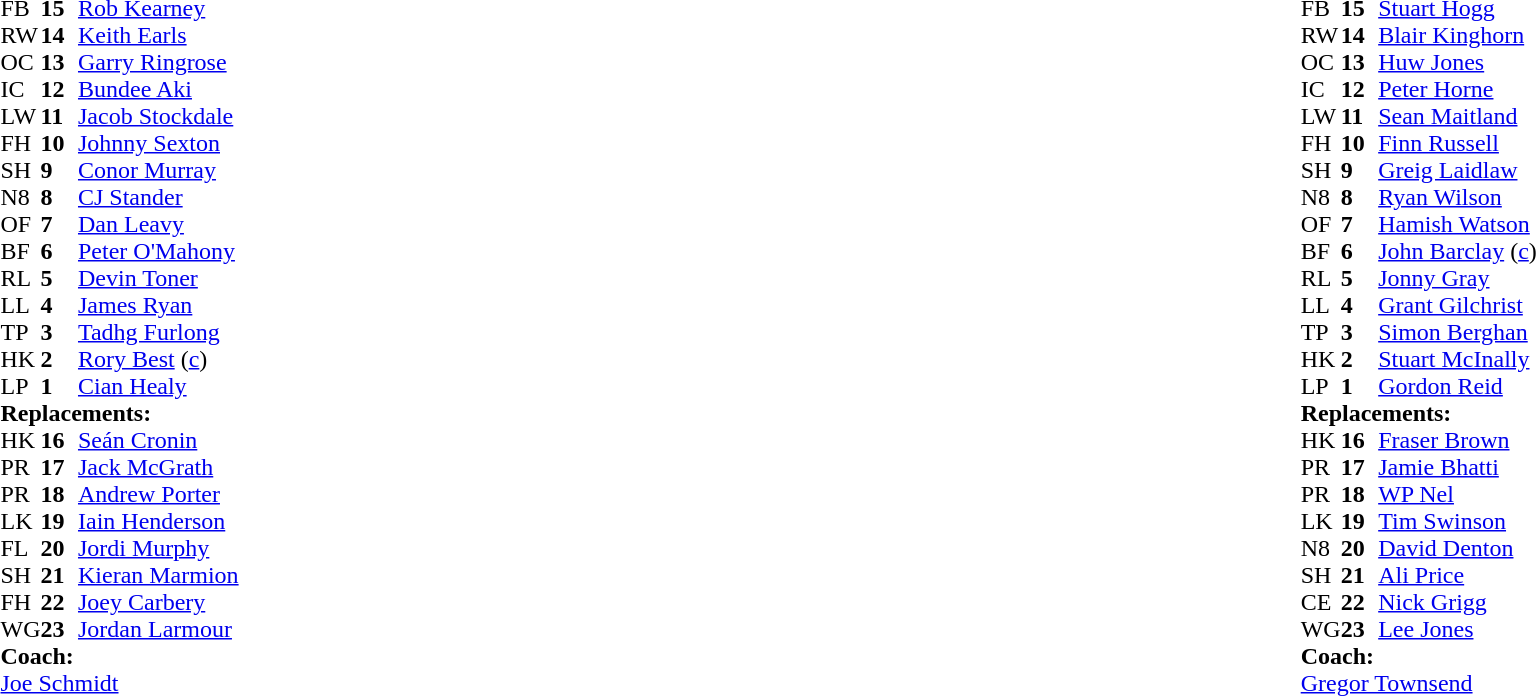<table style="width:100%">
<tr>
<td style="vertical-align:top; width:50%"><br><table cellspacing="0" cellpadding="0">
<tr>
<th width="25"></th>
<th width="25"></th>
</tr>
<tr>
<td>FB</td>
<td><strong>15</strong></td>
<td><a href='#'>Rob Kearney</a></td>
<td></td>
<td></td>
</tr>
<tr>
<td>RW</td>
<td><strong>14</strong></td>
<td><a href='#'>Keith Earls</a></td>
</tr>
<tr>
<td>OC</td>
<td><strong>13</strong></td>
<td><a href='#'>Garry Ringrose</a></td>
</tr>
<tr>
<td>IC</td>
<td><strong>12</strong></td>
<td><a href='#'>Bundee Aki</a></td>
</tr>
<tr>
<td>LW</td>
<td><strong>11</strong></td>
<td><a href='#'>Jacob Stockdale</a></td>
</tr>
<tr>
<td>FH</td>
<td><strong>10</strong></td>
<td><a href='#'>Johnny Sexton</a></td>
<td></td>
<td></td>
</tr>
<tr>
<td>SH</td>
<td><strong>9</strong></td>
<td><a href='#'>Conor Murray</a></td>
<td></td>
<td></td>
</tr>
<tr>
<td>N8</td>
<td><strong>8</strong></td>
<td><a href='#'>CJ Stander</a></td>
</tr>
<tr>
<td>OF</td>
<td><strong>7</strong></td>
<td><a href='#'>Dan Leavy</a></td>
</tr>
<tr>
<td>BF</td>
<td><strong>6</strong></td>
<td><a href='#'>Peter O'Mahony</a></td>
<td></td>
<td></td>
</tr>
<tr>
<td>RL</td>
<td><strong>5</strong></td>
<td><a href='#'>Devin Toner</a></td>
<td></td>
<td></td>
</tr>
<tr>
<td>LL</td>
<td><strong>4</strong></td>
<td><a href='#'>James Ryan</a></td>
</tr>
<tr>
<td>TP</td>
<td><strong>3</strong></td>
<td><a href='#'>Tadhg Furlong</a></td>
<td></td>
<td></td>
</tr>
<tr>
<td>HK</td>
<td><strong>2</strong></td>
<td><a href='#'>Rory Best</a> (<a href='#'>c</a>)</td>
<td></td>
<td></td>
</tr>
<tr>
<td>LP</td>
<td><strong>1</strong></td>
<td><a href='#'>Cian Healy</a></td>
<td></td>
<td></td>
</tr>
<tr>
<td colspan=3><strong>Replacements:</strong></td>
</tr>
<tr>
<td>HK</td>
<td><strong>16</strong></td>
<td><a href='#'>Seán Cronin</a></td>
<td></td>
<td></td>
</tr>
<tr>
<td>PR</td>
<td><strong>17</strong></td>
<td><a href='#'>Jack McGrath</a></td>
<td></td>
<td></td>
</tr>
<tr>
<td>PR</td>
<td><strong>18</strong></td>
<td><a href='#'>Andrew Porter</a></td>
<td></td>
<td></td>
</tr>
<tr>
<td>LK</td>
<td><strong>19</strong></td>
<td><a href='#'>Iain Henderson</a></td>
<td></td>
<td></td>
</tr>
<tr>
<td>FL</td>
<td><strong>20</strong></td>
<td><a href='#'>Jordi Murphy</a></td>
<td></td>
<td></td>
</tr>
<tr>
<td>SH</td>
<td><strong>21</strong></td>
<td><a href='#'>Kieran Marmion</a></td>
<td></td>
<td></td>
</tr>
<tr>
<td>FH</td>
<td><strong>22</strong></td>
<td><a href='#'>Joey Carbery</a></td>
<td></td>
<td></td>
</tr>
<tr>
<td>WG</td>
<td><strong>23</strong></td>
<td><a href='#'>Jordan Larmour</a></td>
<td></td>
<td></td>
</tr>
<tr>
<td colspan=3><strong>Coach:</strong></td>
</tr>
<tr>
<td colspan="4"><a href='#'>Joe Schmidt</a></td>
</tr>
</table>
</td>
<td style="vertical-align:top"></td>
<td style="vertical-align:top; width:50%"><br><table cellspacing="0" cellpadding="0" style="margin:auto">
<tr>
<th width="25"></th>
<th width="25"></th>
</tr>
<tr>
<td>FB</td>
<td><strong>15</strong></td>
<td><a href='#'>Stuart Hogg</a></td>
</tr>
<tr>
<td>RW</td>
<td><strong>14</strong></td>
<td><a href='#'>Blair Kinghorn</a></td>
<td></td>
<td></td>
<td></td>
</tr>
<tr>
<td>OC</td>
<td><strong>13</strong></td>
<td><a href='#'>Huw Jones</a></td>
</tr>
<tr>
<td>IC</td>
<td><strong>12</strong></td>
<td><a href='#'>Peter Horne</a></td>
<td></td>
<td></td>
</tr>
<tr>
<td>LW</td>
<td><strong>11</strong></td>
<td><a href='#'>Sean Maitland</a></td>
</tr>
<tr>
<td>FH</td>
<td><strong>10</strong></td>
<td><a href='#'>Finn Russell</a></td>
</tr>
<tr>
<td>SH</td>
<td><strong>9</strong></td>
<td><a href='#'>Greig Laidlaw</a></td>
<td></td>
<td></td>
</tr>
<tr>
<td>N8</td>
<td><strong>8</strong></td>
<td><a href='#'>Ryan Wilson</a></td>
<td></td>
<td></td>
</tr>
<tr>
<td>OF</td>
<td><strong>7</strong></td>
<td><a href='#'>Hamish Watson</a></td>
</tr>
<tr>
<td>BF</td>
<td><strong>6</strong></td>
<td><a href='#'>John Barclay</a> (<a href='#'>c</a>)</td>
</tr>
<tr>
<td>RL</td>
<td><strong>5</strong></td>
<td><a href='#'>Jonny Gray</a></td>
<td></td>
<td></td>
</tr>
<tr>
<td>LL</td>
<td><strong>4</strong></td>
<td><a href='#'>Grant Gilchrist</a></td>
</tr>
<tr>
<td>TP</td>
<td><strong>3</strong></td>
<td><a href='#'>Simon Berghan</a></td>
<td></td>
<td></td>
</tr>
<tr>
<td>HK</td>
<td><strong>2</strong></td>
<td><a href='#'>Stuart McInally</a></td>
<td></td>
<td></td>
</tr>
<tr>
<td>LP</td>
<td><strong>1</strong></td>
<td><a href='#'>Gordon Reid</a></td>
<td></td>
<td></td>
</tr>
<tr>
<td colspan=3><strong>Replacements:</strong></td>
</tr>
<tr>
<td>HK</td>
<td><strong>16</strong></td>
<td><a href='#'>Fraser Brown</a></td>
<td></td>
<td></td>
</tr>
<tr>
<td>PR</td>
<td><strong>17</strong></td>
<td><a href='#'>Jamie Bhatti</a></td>
<td></td>
<td></td>
</tr>
<tr>
<td>PR</td>
<td><strong>18</strong></td>
<td><a href='#'>WP Nel</a></td>
<td></td>
<td></td>
</tr>
<tr>
<td>LK</td>
<td><strong>19</strong></td>
<td><a href='#'>Tim Swinson</a></td>
<td></td>
<td></td>
</tr>
<tr>
<td>N8</td>
<td><strong>20</strong></td>
<td><a href='#'>David Denton</a></td>
<td></td>
<td></td>
</tr>
<tr>
<td>SH</td>
<td><strong>21</strong></td>
<td><a href='#'>Ali Price</a></td>
<td></td>
<td></td>
</tr>
<tr>
<td>CE</td>
<td><strong>22</strong></td>
<td><a href='#'>Nick Grigg</a></td>
<td></td>
<td></td>
</tr>
<tr>
<td>WG</td>
<td><strong>23</strong></td>
<td><a href='#'>Lee Jones</a></td>
<td></td>
<td></td>
<td></td>
</tr>
<tr>
<td colspan="3"><strong>Coach:</strong></td>
</tr>
<tr>
<td colspan="4"><a href='#'>Gregor Townsend</a></td>
</tr>
</table>
</td>
</tr>
</table>
